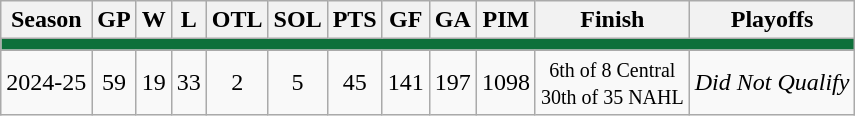<table class="wikitable" style="text-align:center">
<tr>
<th>Season</th>
<th>GP</th>
<th>W</th>
<th>L</th>
<th>OTL</th>
<th>SOL</th>
<th>PTS</th>
<th>GF</th>
<th>GA</th>
<th>PIM</th>
<th>Finish</th>
<th>Playoffs</th>
</tr>
<tr style="color:white; background:#0d703a">
<td colspan="12"></td>
</tr>
<tr>
<td>2024-25</td>
<td>59</td>
<td>19</td>
<td>33</td>
<td>2</td>
<td>5</td>
<td>45</td>
<td>141</td>
<td>197</td>
<td>1098</td>
<td><small>6th of 8 Central<br>30th of 35 NAHL</small></td>
<td><em>Did Not Qualify</em></td>
</tr>
</table>
